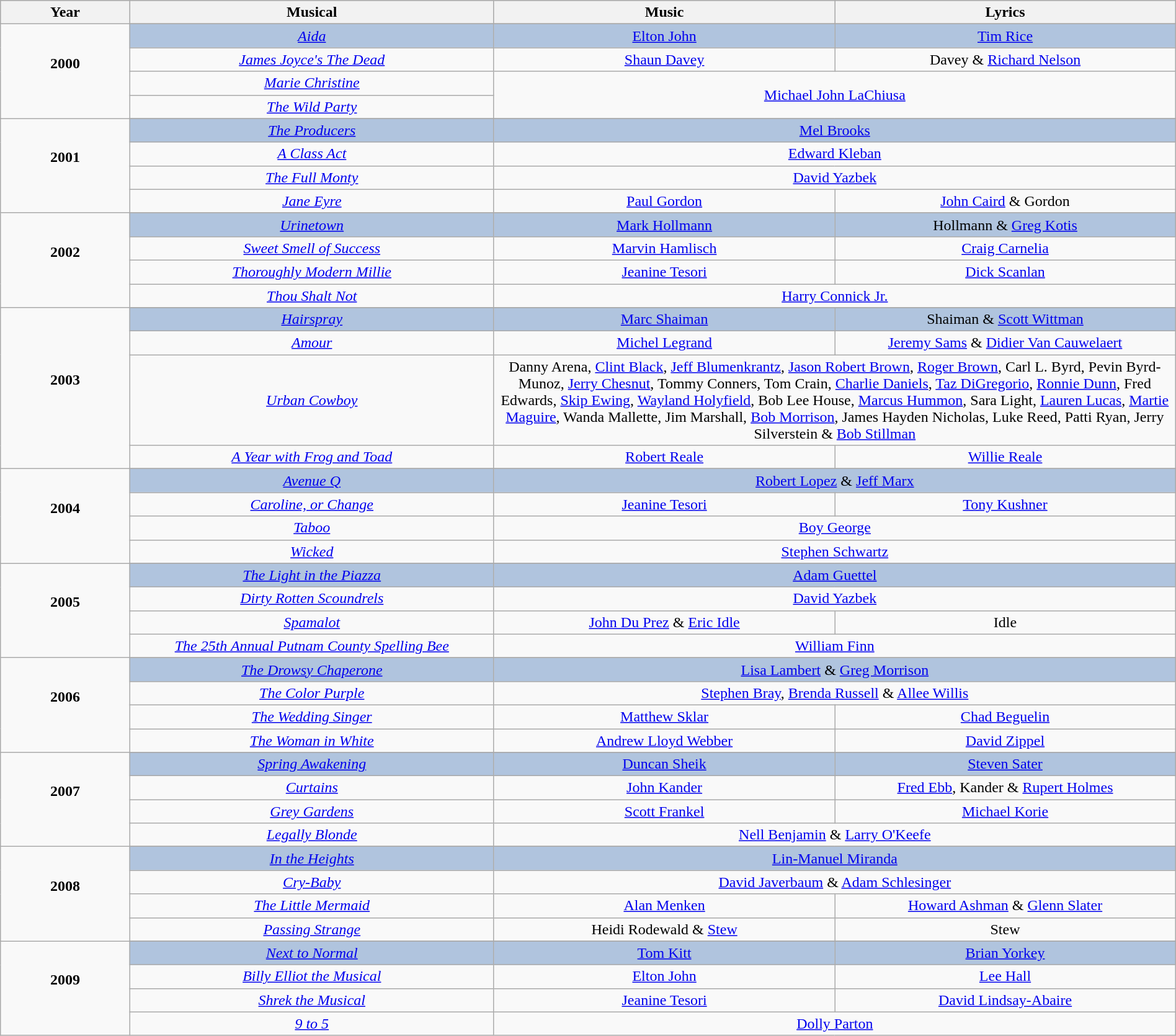<table class="wikitable" style="width:100%; text-align:center;">
<tr style="background:#bebebe;">
<th style="width:11%;">Year</th>
<th style="width:31%;">Musical</th>
<th style="width:29%;">Music</th>
<th style="width:29%;">Lyrics</th>
</tr>
<tr>
<td rowspan="5" align="center"><strong>2000</strong><br><br></td>
</tr>
<tr style="background:#B0C4DE">
<td><em><a href='#'>Aida</a></em></td>
<td><a href='#'>Elton John</a></td>
<td><a href='#'>Tim Rice</a></td>
</tr>
<tr>
<td><em><a href='#'>James Joyce's The Dead</a></em></td>
<td><a href='#'>Shaun Davey</a></td>
<td>Davey & <a href='#'>Richard Nelson</a></td>
</tr>
<tr>
<td><em><a href='#'>Marie Christine</a></em></td>
<td colspan="2" rowspan="2"><a href='#'>Michael John LaChiusa</a></td>
</tr>
<tr>
<td><em><a href='#'>The Wild Party</a></em></td>
</tr>
<tr>
<td rowspan="5" align="center"><strong>2001</strong><br><br></td>
</tr>
<tr style="background:#B0C4DE">
<td><em><a href='#'>The Producers</a></em></td>
<td colspan="2"><a href='#'>Mel Brooks</a></td>
</tr>
<tr>
<td><em><a href='#'>A Class Act</a></em></td>
<td colspan="2"><a href='#'>Edward Kleban</a></td>
</tr>
<tr>
<td><em><a href='#'>The Full Monty</a></em></td>
<td colspan="2"><a href='#'>David Yazbek</a></td>
</tr>
<tr>
<td><em><a href='#'>Jane Eyre</a></em></td>
<td><a href='#'>Paul Gordon</a></td>
<td><a href='#'>John Caird</a> & Gordon</td>
</tr>
<tr>
<td rowspan="5" align="center"><strong>2002</strong><br><br></td>
</tr>
<tr style="background:#B0C4DE">
<td><em><a href='#'>Urinetown</a></em></td>
<td><a href='#'>Mark Hollmann</a></td>
<td>Hollmann & <a href='#'>Greg Kotis</a></td>
</tr>
<tr>
<td><em><a href='#'>Sweet Smell of Success</a></em></td>
<td><a href='#'>Marvin Hamlisch</a></td>
<td><a href='#'>Craig Carnelia</a></td>
</tr>
<tr>
<td><em><a href='#'>Thoroughly Modern Millie</a></em></td>
<td><a href='#'>Jeanine Tesori</a></td>
<td><a href='#'>Dick Scanlan</a></td>
</tr>
<tr>
<td><em><a href='#'>Thou Shalt Not</a></em></td>
<td colspan="2"><a href='#'>Harry Connick Jr.</a></td>
</tr>
<tr>
<td rowspan="5" align="center"><strong>2003</strong><br><br></td>
</tr>
<tr style="background:#B0C4DE">
<td><em><a href='#'>Hairspray</a></em></td>
<td><a href='#'>Marc Shaiman</a></td>
<td>Shaiman & <a href='#'>Scott Wittman</a></td>
</tr>
<tr>
<td><em><a href='#'>Amour</a></em></td>
<td><a href='#'>Michel Legrand</a></td>
<td><a href='#'>Jeremy Sams</a> & <a href='#'>Didier Van Cauwelaert</a></td>
</tr>
<tr>
<td><em><a href='#'>Urban Cowboy</a></em></td>
<td colspan="2">Danny Arena, <a href='#'>Clint Black</a>, <a href='#'>Jeff Blumenkrantz</a>, <a href='#'>Jason Robert Brown</a>, <a href='#'>Roger Brown</a>, Carl L. Byrd, Pevin Byrd-Munoz, <a href='#'>Jerry Chesnut</a>, Tommy Conners, Tom Crain, <a href='#'>Charlie Daniels</a>, <a href='#'>Taz DiGregorio</a>, <a href='#'>Ronnie Dunn</a>, Fred Edwards, <a href='#'>Skip Ewing</a>, <a href='#'>Wayland Holyfield</a>, Bob Lee House, <a href='#'>Marcus Hummon</a>, Sara Light, <a href='#'>Lauren Lucas</a>, <a href='#'>Martie Maguire</a>, Wanda Mallette, Jim Marshall, <a href='#'>Bob Morrison</a>, James Hayden Nicholas, Luke Reed, Patti Ryan, Jerry Silverstein & <a href='#'>Bob Stillman</a></td>
</tr>
<tr>
<td><em><a href='#'>A Year with Frog and Toad</a></em></td>
<td><a href='#'>Robert Reale</a></td>
<td><a href='#'>Willie Reale</a></td>
</tr>
<tr>
<td rowspan="5" align="center"><strong>2004</strong><br><br></td>
</tr>
<tr style="background:#B0C4DE">
<td><em><a href='#'>Avenue Q</a></em></td>
<td colspan="2"><a href='#'>Robert Lopez</a> & <a href='#'>Jeff Marx</a></td>
</tr>
<tr>
<td><em><a href='#'>Caroline, or Change</a></em></td>
<td><a href='#'>Jeanine Tesori</a></td>
<td><a href='#'>Tony Kushner</a></td>
</tr>
<tr>
<td><em><a href='#'>Taboo</a></em></td>
<td colspan="2"><a href='#'>Boy George</a></td>
</tr>
<tr>
<td><em><a href='#'>Wicked</a></em></td>
<td colspan="2"><a href='#'>Stephen Schwartz</a></td>
</tr>
<tr>
<td rowspan="5" align="center"><strong>2005</strong><br><br></td>
</tr>
<tr style="background:#B0C4DE">
<td><em><a href='#'>The Light in the Piazza</a></em></td>
<td colspan="2"><a href='#'>Adam Guettel</a></td>
</tr>
<tr>
<td><em><a href='#'>Dirty Rotten Scoundrels</a></em></td>
<td colspan="2"><a href='#'>David Yazbek</a></td>
</tr>
<tr>
<td><em><a href='#'>Spamalot</a></em></td>
<td><a href='#'>John Du Prez</a> & <a href='#'>Eric Idle</a></td>
<td>Idle</td>
</tr>
<tr>
<td><em><a href='#'>The 25th Annual Putnam County Spelling Bee</a></em></td>
<td colspan="2"><a href='#'>William Finn</a></td>
</tr>
<tr>
<td rowspan="5" align="center"><strong>2006</strong><br><br></td>
</tr>
<tr style="background:#B0C4DE">
<td><em><a href='#'>The Drowsy Chaperone</a></em></td>
<td colspan="2"><a href='#'>Lisa Lambert</a> & <a href='#'>Greg Morrison</a></td>
</tr>
<tr>
<td><em><a href='#'>The Color Purple</a></em></td>
<td colspan="2"><a href='#'>Stephen Bray</a>, <a href='#'>Brenda Russell</a> & <a href='#'>Allee Willis</a></td>
</tr>
<tr>
<td><em><a href='#'>The Wedding Singer</a></em></td>
<td><a href='#'>Matthew Sklar</a></td>
<td><a href='#'>Chad Beguelin</a></td>
</tr>
<tr>
<td><em><a href='#'>The Woman in White</a></em></td>
<td><a href='#'>Andrew Lloyd Webber</a></td>
<td><a href='#'>David Zippel</a></td>
</tr>
<tr>
<td rowspan="5" align="center"><strong>2007</strong><br><br></td>
</tr>
<tr style="background:#B0C4DE">
<td><em><a href='#'>Spring Awakening</a></em></td>
<td><a href='#'>Duncan Sheik</a></td>
<td><a href='#'>Steven Sater</a></td>
</tr>
<tr>
<td><em><a href='#'>Curtains</a></em></td>
<td><a href='#'>John Kander</a></td>
<td><a href='#'>Fred Ebb</a>, Kander & <a href='#'>Rupert Holmes</a></td>
</tr>
<tr>
<td><em><a href='#'>Grey Gardens</a></em></td>
<td><a href='#'>Scott Frankel</a></td>
<td><a href='#'>Michael Korie</a></td>
</tr>
<tr>
<td><em><a href='#'>Legally Blonde</a></em></td>
<td colspan="2"><a href='#'>Nell Benjamin</a> & <a href='#'>Larry O'Keefe</a></td>
</tr>
<tr>
<td rowspan="5" align="center"><strong>2008</strong><br><br></td>
</tr>
<tr style="background:#B0C4DE">
<td><em><a href='#'>In the Heights</a></em></td>
<td colspan="2"><a href='#'>Lin-Manuel Miranda</a></td>
</tr>
<tr>
<td><em><a href='#'>Cry-Baby</a></em></td>
<td colspan="2"><a href='#'>David Javerbaum</a> & <a href='#'>Adam Schlesinger</a></td>
</tr>
<tr>
<td><em><a href='#'>The Little Mermaid</a></em></td>
<td><a href='#'>Alan Menken</a></td>
<td><a href='#'>Howard Ashman</a> & <a href='#'>Glenn Slater</a></td>
</tr>
<tr>
<td><em><a href='#'>Passing Strange</a></em></td>
<td>Heidi Rodewald & <a href='#'>Stew</a></td>
<td>Stew</td>
</tr>
<tr>
<td rowspan="5" align="center"><strong>2009</strong><br><br></td>
</tr>
<tr style="background:#B0C4DE">
<td><em><a href='#'>Next to Normal</a></em></td>
<td><a href='#'>Tom Kitt</a></td>
<td><a href='#'>Brian Yorkey</a></td>
</tr>
<tr>
<td><em><a href='#'>Billy Elliot the Musical</a></em></td>
<td><a href='#'>Elton John</a></td>
<td><a href='#'>Lee Hall</a></td>
</tr>
<tr>
<td><em><a href='#'>Shrek the Musical</a></em></td>
<td><a href='#'>Jeanine Tesori</a></td>
<td><a href='#'>David Lindsay-Abaire</a></td>
</tr>
<tr>
<td><em><a href='#'>9 to 5</a></em></td>
<td colspan="2"><a href='#'>Dolly Parton</a></td>
</tr>
</table>
